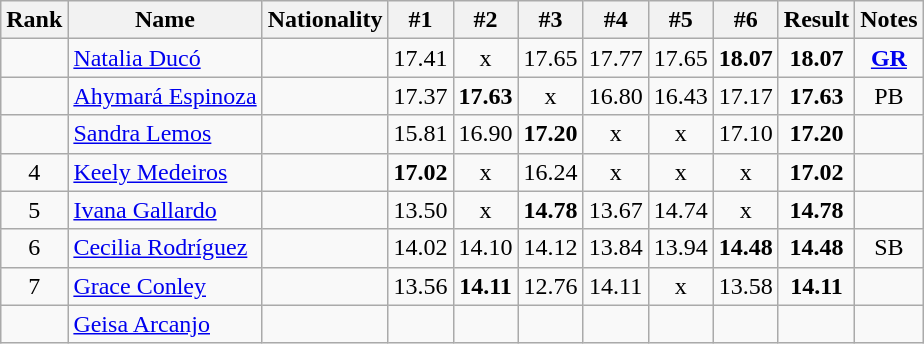<table class="wikitable sortable" style="text-align:center">
<tr>
<th>Rank</th>
<th>Name</th>
<th>Nationality</th>
<th>#1</th>
<th>#2</th>
<th>#3</th>
<th>#4</th>
<th>#5</th>
<th>#6</th>
<th>Result</th>
<th>Notes</th>
</tr>
<tr>
<td></td>
<td align=left><a href='#'>Natalia Ducó</a></td>
<td align=left></td>
<td>17.41</td>
<td>x</td>
<td>17.65</td>
<td>17.77</td>
<td>17.65</td>
<td><strong>18.07</strong></td>
<td><strong>18.07</strong></td>
<td><strong><a href='#'>GR</a></strong></td>
</tr>
<tr>
<td></td>
<td align=left><a href='#'>Ahymará Espinoza</a></td>
<td align=left></td>
<td>17.37</td>
<td><strong>17.63</strong></td>
<td>x</td>
<td>16.80</td>
<td>16.43</td>
<td>17.17</td>
<td><strong>17.63</strong></td>
<td>PB</td>
</tr>
<tr>
<td></td>
<td align=left><a href='#'>Sandra Lemos</a></td>
<td align=left></td>
<td>15.81</td>
<td>16.90</td>
<td><strong>17.20</strong></td>
<td>x</td>
<td>x</td>
<td>17.10</td>
<td><strong>17.20</strong></td>
<td></td>
</tr>
<tr>
<td>4</td>
<td align=left><a href='#'>Keely Medeiros</a></td>
<td align=left></td>
<td><strong>17.02</strong></td>
<td>x</td>
<td>16.24</td>
<td>x</td>
<td>x</td>
<td>x</td>
<td><strong>17.02</strong></td>
<td></td>
</tr>
<tr>
<td>5</td>
<td align=left><a href='#'>Ivana Gallardo</a></td>
<td align=left></td>
<td>13.50</td>
<td>x</td>
<td><strong>14.78</strong></td>
<td>13.67</td>
<td>14.74</td>
<td>x</td>
<td><strong>14.78</strong></td>
<td></td>
</tr>
<tr>
<td>6</td>
<td align=left><a href='#'>Cecilia Rodríguez</a></td>
<td align=left></td>
<td>14.02</td>
<td>14.10</td>
<td>14.12</td>
<td>13.84</td>
<td>13.94</td>
<td><strong>14.48</strong></td>
<td><strong>14.48</strong></td>
<td>SB</td>
</tr>
<tr>
<td>7</td>
<td align=left><a href='#'>Grace Conley</a></td>
<td align=left></td>
<td>13.56</td>
<td><strong>14.11</strong></td>
<td>12.76</td>
<td>14.11</td>
<td>x</td>
<td>13.58</td>
<td><strong>14.11</strong></td>
<td></td>
</tr>
<tr>
<td></td>
<td align=left><a href='#'>Geisa Arcanjo</a></td>
<td align=left></td>
<td></td>
<td></td>
<td></td>
<td></td>
<td></td>
<td></td>
<td><strong></strong></td>
<td></td>
</tr>
</table>
